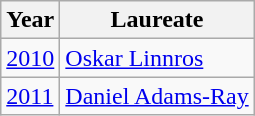<table class="wikitable">
<tr>
<th>Year</th>
<th>Laureate</th>
</tr>
<tr>
<td><a href='#'>2010</a></td>
<td><a href='#'>Oskar Linnros</a></td>
</tr>
<tr>
<td><a href='#'>2011</a></td>
<td><a href='#'>Daniel Adams-Ray</a></td>
</tr>
</table>
